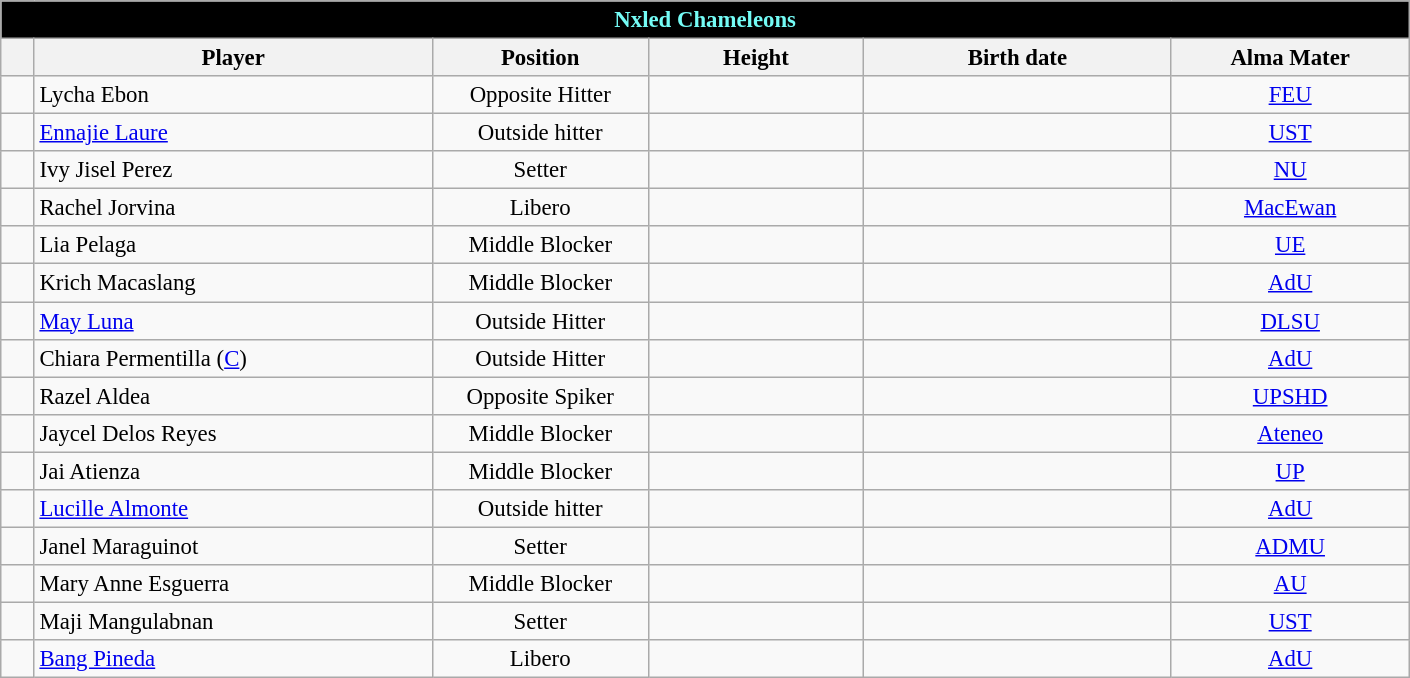<table class="wikitable sortable" style="font-size:95%; text-align:left;">
<tr>
<th colspan="6" style= "background:black; color:#74FBF5; text-align: center"><strong>Nxled Chameleons</strong></th>
</tr>
<tr style="background:#FFFFFF;">
<th style= "align=center; width:1em;"></th>
<th style= "align=center;width:17em;">Player</th>
<th style= "align=center; width:9em;">Position</th>
<th style= "align=center; width:9em;">Height</th>
<th style= "align=center;width:13em;">Birth date</th>
<th style= "align=center; width:10em;">Alma Mater</th>
</tr>
<tr align=center>
<td></td>
<td align=left> Lycha Ebon</td>
<td>Opposite Hitter</td>
<td></td>
<td align=right></td>
<td align=center><a href='#'>FEU</a></td>
</tr>
<tr align=center>
<td></td>
<td align=left> <a href='#'>Ennajie Laure</a></td>
<td>Outside hitter</td>
<td></td>
<td align=right></td>
<td><a href='#'>UST</a></td>
</tr>
<tr align=center>
<td></td>
<td align=left> Ivy Jisel Perez</td>
<td>Setter</td>
<td></td>
<td align=left></td>
<td align=center><a href='#'>NU</a></td>
</tr>
<tr align=center>
<td></td>
<td align=left>  Rachel Jorvina</td>
<td>Libero</td>
<td></td>
<td align=right></td>
<td align=center><a href='#'>MacEwan</a></td>
</tr>
<tr align=center>
<td></td>
<td align=left> Lia Pelaga</td>
<td>Middle Blocker</td>
<td></td>
<td align=right></td>
<td align=center><a href='#'>UE</a></td>
</tr>
<tr align=center>
<td></td>
<td align=left> Krich Macaslang</td>
<td>Middle Blocker</td>
<td></td>
<td align=right></td>
<td align=center><a href='#'>AdU</a></td>
</tr>
<tr align=center>
<td></td>
<td align=left> <a href='#'>May Luna</a></td>
<td>Outside Hitter</td>
<td></td>
<td align=right></td>
<td><a href='#'>DLSU</a></td>
</tr>
<tr align=center>
<td></td>
<td align=left> Chiara Permentilla (<a href='#'>C</a>)</td>
<td>Outside Hitter</td>
<td></td>
<td align=right></td>
<td align=center><a href='#'>AdU</a></td>
</tr>
<tr align=center>
<td></td>
<td align=left> Razel Aldea</td>
<td>Opposite Spiker</td>
<td></td>
<td align=right></td>
<td align=center><a href='#'>UPSHD</a></td>
</tr>
<tr align=center>
<td></td>
<td align=left> Jaycel Delos Reyes</td>
<td>Middle Blocker</td>
<td></td>
<td align=right></td>
<td><a href='#'>Ateneo</a></td>
</tr>
<tr align=center>
<td></td>
<td align=left> Jai Atienza</td>
<td>Middle Blocker</td>
<td></td>
<td align=right></td>
<td align=center><a href='#'>UP</a></td>
</tr>
<tr align=center>
<td></td>
<td align=left> <a href='#'>Lucille Almonte</a></td>
<td>Outside hitter</td>
<td></td>
<td align=right></td>
<td align=center><a href='#'>AdU</a></td>
</tr>
<tr align=center>
<td></td>
<td align=left> Janel Maraguinot</td>
<td>Setter</td>
<td></td>
<td align=right></td>
<td align=center><a href='#'>ADMU</a></td>
</tr>
<tr align=center>
<td></td>
<td align="left"> Mary Anne Esguerra</td>
<td>Middle Blocker</td>
<td></td>
<td align=right></td>
<td><a href='#'>AU</a></td>
</tr>
<tr align=center>
<td></td>
<td align=left> Maji Mangulabnan</td>
<td>Setter</td>
<td></td>
<td align=right></td>
<td><a href='#'>UST</a></td>
</tr>
<tr align=center>
<td></td>
<td align=left> <a href='#'>Bang Pineda</a></td>
<td>Libero</td>
<td align=center></td>
<td align=right></td>
<td align=center><a href='#'>AdU</a></td>
</tr>
</table>
